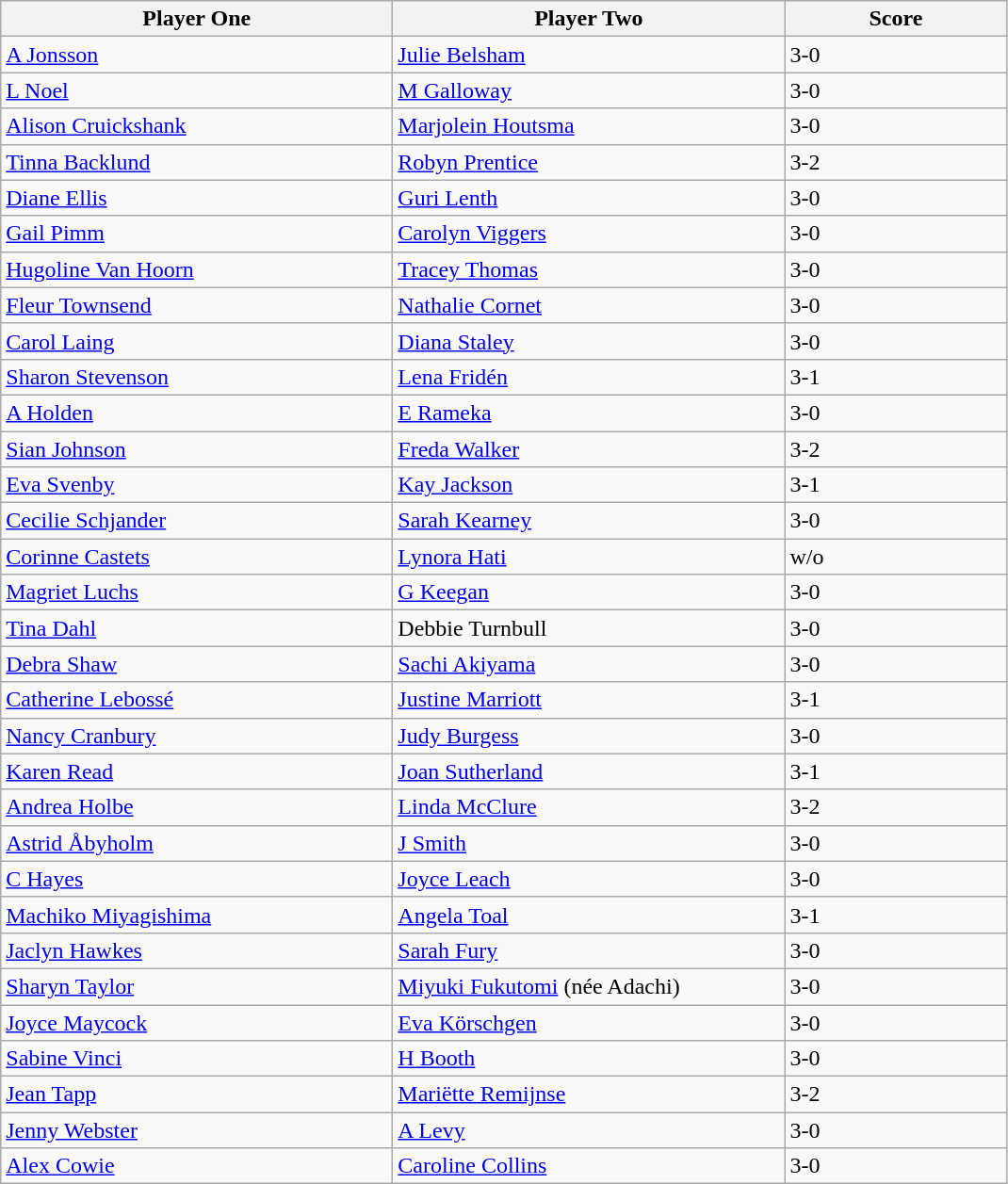<table class="wikitable">
<tr>
<th width=270>Player One</th>
<th width=270>Player Two</th>
<th width=150>Score</th>
</tr>
<tr>
<td> <a href='#'>A Jonsson</a></td>
<td> <a href='#'>Julie Belsham</a></td>
<td>3-0</td>
</tr>
<tr>
<td> <a href='#'>L Noel</a></td>
<td> <a href='#'>M Galloway</a></td>
<td>3-0</td>
</tr>
<tr>
<td> <a href='#'>Alison Cruickshank</a></td>
<td> <a href='#'>Marjolein Houtsma</a></td>
<td>3-0</td>
</tr>
<tr>
<td> <a href='#'>Tinna Backlund</a></td>
<td> <a href='#'>Robyn Prentice</a></td>
<td>3-2</td>
</tr>
<tr>
<td> <a href='#'>Diane Ellis</a></td>
<td> <a href='#'>Guri Lenth</a></td>
<td>3-0</td>
</tr>
<tr>
<td> <a href='#'>Gail Pimm</a></td>
<td> <a href='#'>Carolyn Viggers</a></td>
<td>3-0</td>
</tr>
<tr>
<td> <a href='#'>Hugoline Van Hoorn</a></td>
<td> <a href='#'>Tracey Thomas</a></td>
<td>3-0</td>
</tr>
<tr>
<td> <a href='#'>Fleur Townsend</a></td>
<td> <a href='#'>Nathalie Cornet</a></td>
<td>3-0</td>
</tr>
<tr>
<td> <a href='#'>Carol Laing</a></td>
<td> <a href='#'>Diana Staley</a></td>
<td>3-0</td>
</tr>
<tr>
<td> <a href='#'>Sharon Stevenson</a></td>
<td> <a href='#'>Lena Fridén</a></td>
<td>3-1</td>
</tr>
<tr>
<td> <a href='#'>A Holden</a></td>
<td> <a href='#'>E Rameka</a></td>
<td>3-0</td>
</tr>
<tr>
<td> <a href='#'>Sian Johnson</a></td>
<td> <a href='#'>Freda Walker</a></td>
<td>3-2</td>
</tr>
<tr>
<td> <a href='#'>Eva Svenby</a></td>
<td> <a href='#'>Kay Jackson</a></td>
<td>3-1</td>
</tr>
<tr>
<td> <a href='#'>Cecilie Schjander</a></td>
<td> <a href='#'>Sarah Kearney</a></td>
<td>3-0</td>
</tr>
<tr>
<td> <a href='#'>Corinne Castets</a></td>
<td> <a href='#'>Lynora Hati</a></td>
<td>w/o</td>
</tr>
<tr>
<td> <a href='#'>Magriet Luchs</a></td>
<td> <a href='#'>G Keegan</a></td>
<td>3-0</td>
</tr>
<tr>
<td> <a href='#'>Tina Dahl</a></td>
<td> Debbie Turnbull</td>
<td>3-0</td>
</tr>
<tr>
<td> <a href='#'>Debra Shaw</a></td>
<td> <a href='#'>Sachi Akiyama</a></td>
<td>3-0</td>
</tr>
<tr>
<td> <a href='#'>Catherine Lebossé</a></td>
<td> <a href='#'>Justine Marriott</a></td>
<td>3-1</td>
</tr>
<tr>
<td> <a href='#'>Nancy Cranbury</a></td>
<td> <a href='#'>Judy Burgess</a></td>
<td>3-0</td>
</tr>
<tr>
<td> <a href='#'>Karen Read</a></td>
<td> <a href='#'>Joan Sutherland</a></td>
<td>3-1</td>
</tr>
<tr>
<td> <a href='#'>Andrea Holbe</a></td>
<td> <a href='#'>Linda McClure</a></td>
<td>3-2</td>
</tr>
<tr>
<td> <a href='#'>Astrid Åbyholm</a></td>
<td> <a href='#'>J Smith</a></td>
<td>3-0</td>
</tr>
<tr>
<td> <a href='#'>C Hayes</a></td>
<td> <a href='#'>Joyce Leach</a></td>
<td>3-0</td>
</tr>
<tr>
<td> <a href='#'>Machiko Miyagishima</a></td>
<td> <a href='#'>Angela Toal</a></td>
<td>3-1</td>
</tr>
<tr>
<td> <a href='#'>Jaclyn Hawkes</a></td>
<td> <a href='#'>Sarah Fury</a></td>
<td>3-0</td>
</tr>
<tr>
<td> <a href='#'>Sharyn Taylor</a></td>
<td> <a href='#'>Miyuki Fukutomi</a> (née Adachi)</td>
<td>3-0</td>
</tr>
<tr>
<td> <a href='#'>Joyce Maycock</a></td>
<td> <a href='#'>Eva Körschgen</a></td>
<td>3-0</td>
</tr>
<tr>
<td> <a href='#'>Sabine Vinci</a></td>
<td> <a href='#'>H Booth</a></td>
<td>3-0</td>
</tr>
<tr>
<td> <a href='#'>Jean Tapp</a></td>
<td> <a href='#'>Mariëtte Remijnse</a></td>
<td>3-2</td>
</tr>
<tr>
<td> <a href='#'>Jenny Webster</a></td>
<td> <a href='#'>A Levy</a></td>
<td>3-0</td>
</tr>
<tr>
<td> <a href='#'>Alex Cowie</a></td>
<td> <a href='#'>Caroline Collins</a></td>
<td>3-0</td>
</tr>
</table>
